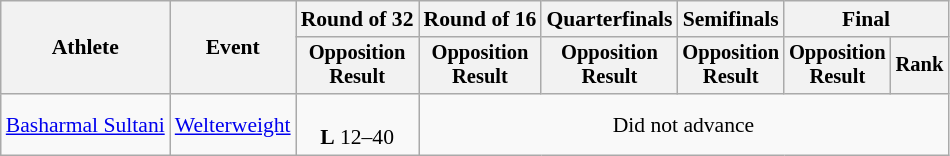<table class="wikitable" style="font-size:90%">
<tr>
<th rowspan="2">Athlete</th>
<th rowspan="2">Event</th>
<th scope="col">Round of 32</th>
<th scope="col">Round of 16</th>
<th scope="col">Quarterfinals</th>
<th scope="col">Semifinals</th>
<th colspan=2>Final</th>
</tr>
<tr style="font-size:95%">
<th scope="col">Opposition<br>Result</th>
<th scope="col">Opposition<br>Result</th>
<th scope="col">Opposition<br>Result</th>
<th scope="col">Opposition<br>Result</th>
<th scope="col">Opposition<br>Result</th>
<th scope="col">Rank</th>
</tr>
<tr align=center>
<td align=left><a href='#'>Basharmal Sultani</a></td>
<td align=left><a href='#'>Welterweight</a></td>
<td><br><strong>L</strong> 12–40</td>
<td colspan=5>Did not advance</td>
</tr>
</table>
